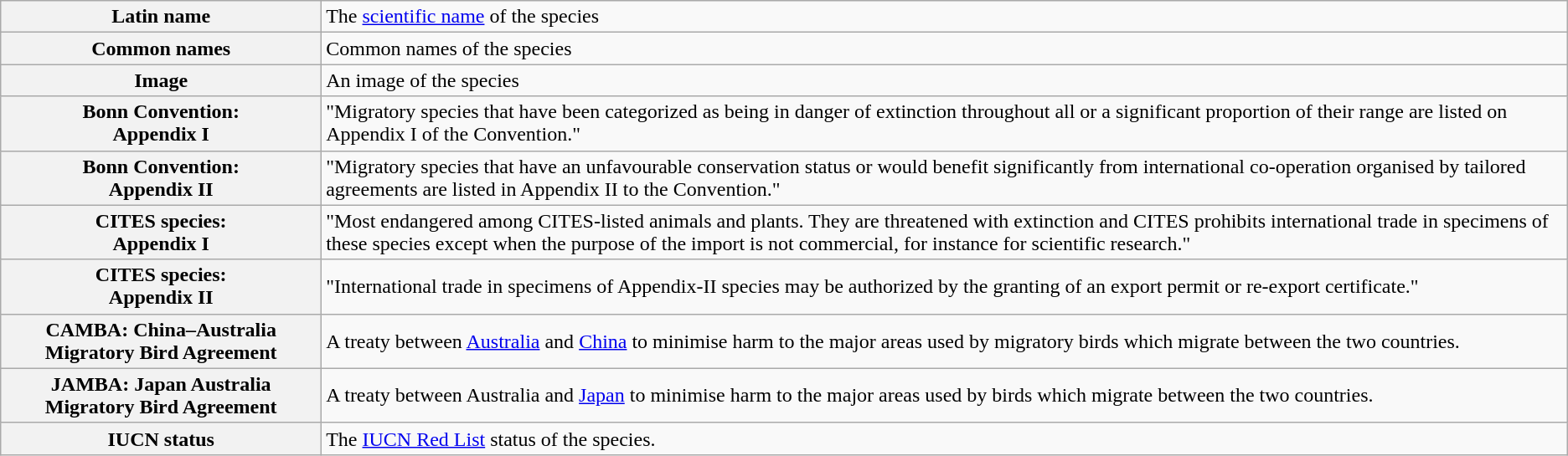<table class="wikitable plainrowheaders">
<tr>
<th scope=row>Latin name</th>
<td>The <a href='#'>scientific name</a> of the species</td>
</tr>
<tr>
<th scope=row>Common names</th>
<td>Common names of the species</td>
</tr>
<tr>
<th scope=row>Image</th>
<td>An image of the species</td>
</tr>
<tr>
<th scope=row>Bonn Convention:<br>Appendix I</th>
<td>"Migratory species that have been categorized as being in danger of extinction throughout all or a significant proportion of their range are listed on Appendix I of the Convention."</td>
</tr>
<tr>
<th scope=row>Bonn Convention:<br>Appendix II</th>
<td>"Migratory species that have an unfavourable conservation status or would benefit significantly from international co-operation organised by tailored agreements are listed in Appendix II to the Convention."</td>
</tr>
<tr>
<th scope=row>CITES species:<br>Appendix I</th>
<td>"Most endangered among CITES-listed animals and plants. They are threatened with extinction and CITES prohibits international trade in specimens of these species except when the purpose of the import is not commercial, for instance for scientific research."</td>
</tr>
<tr>
<th scope=row>CITES species:<br>Appendix II</th>
<td>"International trade in specimens of Appendix-II species may be authorized by the granting of an export permit or re-export certificate."</td>
</tr>
<tr>
<th scope=row>CAMBA: China–Australia Migratory Bird Agreement</th>
<td>A treaty between <a href='#'>Australia</a> and <a href='#'>China</a> to minimise harm to the major areas used by migratory birds which migrate between the two countries.</td>
</tr>
<tr>
<th scope=row>JAMBA: Japan Australia Migratory Bird Agreement</th>
<td>A treaty between Australia and <a href='#'>Japan</a> to minimise harm to the major areas used by birds which migrate between the two countries.</td>
</tr>
<tr>
<th scope=row>IUCN status</th>
<td>The <a href='#'>IUCN Red List</a> status of the species.</td>
</tr>
</table>
